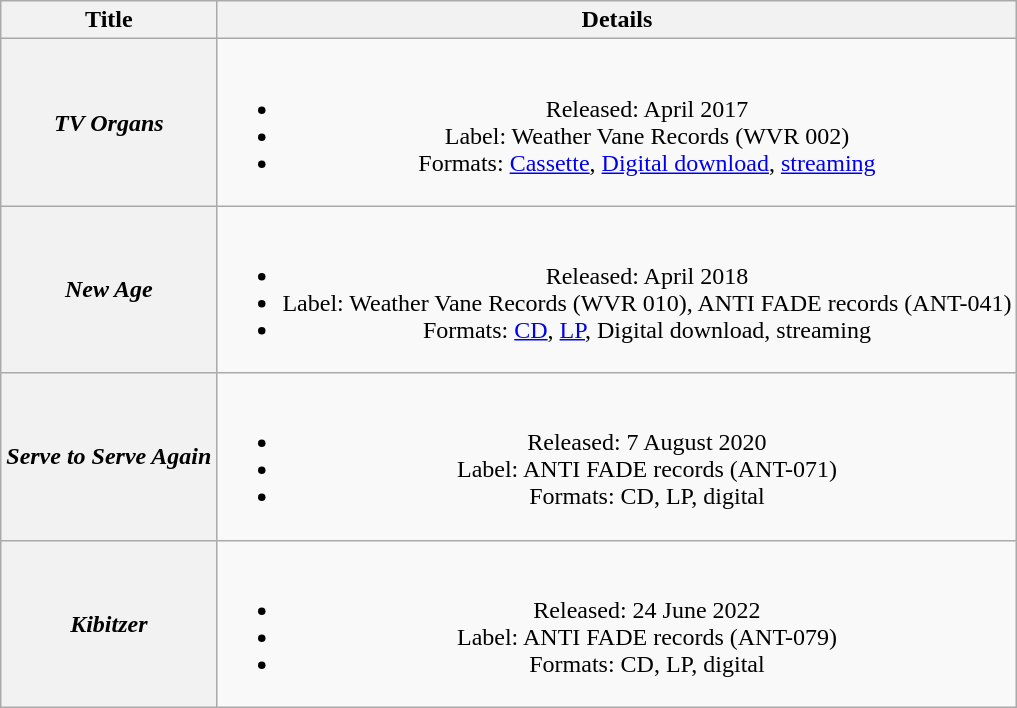<table class="wikitable plainrowheaders" style="text-align:center;">
<tr>
<th scope="col" rowspan="1">Title</th>
<th scope="col" rowspan="1">Details</th>
</tr>
<tr>
<th scope="row"><em>TV Organs</em></th>
<td><br><ul><li>Released: April 2017</li><li>Label: Weather Vane Records (WVR 002)</li><li>Formats: <a href='#'>Cassette</a>, <a href='#'>Digital download</a>, <a href='#'>streaming</a></li></ul></td>
</tr>
<tr>
<th scope="row"><em>New Age </em></th>
<td><br><ul><li>Released: April 2018</li><li>Label: Weather Vane Records (WVR 010), ANTI FADE records (ANT-041)</li><li>Formats: <a href='#'>CD</a>, <a href='#'>LP</a>, Digital download, streaming</li></ul></td>
</tr>
<tr>
<th scope="row"><em>Serve to Serve Again</em></th>
<td><br><ul><li>Released: 7 August 2020</li><li>Label: ANTI FADE records (ANT-071)</li><li>Formats: CD, LP, digital</li></ul></td>
</tr>
<tr>
<th scope="row"><em>Kibitzer</em></th>
<td><br><ul><li>Released: 24 June 2022</li><li>Label: ANTI FADE records (ANT-079)</li><li>Formats: CD, LP, digital</li></ul></td>
</tr>
</table>
